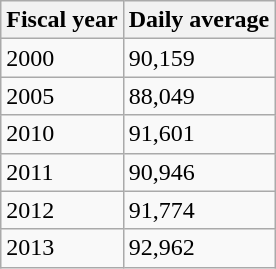<table class="wikitable">
<tr>
<th>Fiscal year</th>
<th>Daily average</th>
</tr>
<tr>
<td>2000</td>
<td>90,159</td>
</tr>
<tr>
<td>2005</td>
<td>88,049</td>
</tr>
<tr>
<td>2010</td>
<td>91,601</td>
</tr>
<tr>
<td>2011</td>
<td>90,946</td>
</tr>
<tr>
<td>2012</td>
<td>91,774</td>
</tr>
<tr>
<td>2013</td>
<td>92,962</td>
</tr>
</table>
